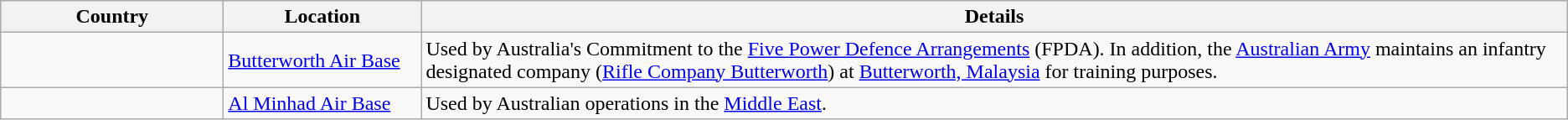<table class="wikitable">
<tr>
<th width=170>Country</th>
<th width=150>Location</th>
<th>Details</th>
</tr>
<tr>
<td></td>
<td><a href='#'>Butterworth Air Base</a></td>
<td>Used by  Australia's Commitment to the <a href='#'>Five Power Defence Arrangements</a> (FPDA). In addition, the <a href='#'>Australian Army</a> maintains an infantry designated company (<a href='#'>Rifle Company Butterworth</a>) at <a href='#'>Butterworth, Malaysia</a> for training purposes.</td>
</tr>
<tr>
<td></td>
<td><a href='#'>Al Minhad Air Base</a></td>
<td>Used  by  Australian operations in the <a href='#'>Middle East</a>.</td>
</tr>
</table>
